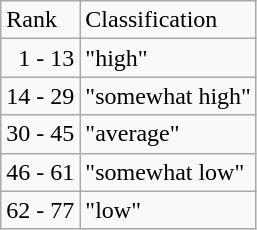<table class="wikitable" ---valign=top>
<tr>
<td>Rank</td>
<td>Classification</td>
</tr>
<tr>
<td>  1 - 13</td>
<td>"high"</td>
</tr>
<tr>
<td>14 - 29</td>
<td>"somewhat high"</td>
</tr>
<tr>
<td>30 - 45</td>
<td>"average"</td>
</tr>
<tr>
<td>46 - 61</td>
<td>"somewhat low"</td>
</tr>
<tr>
<td>62 - 77</td>
<td>"low"</td>
</tr>
</table>
